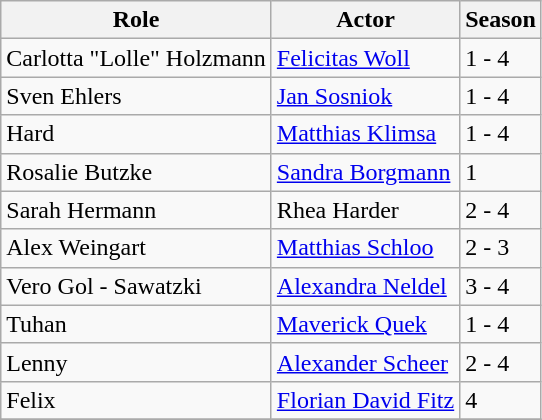<table class = "wikitable">
<tr>
<th>Role</th>
<th>Actor</th>
<th>Season</th>
</tr>
<tr>
<td>Carlotta "Lolle" Holzmann</td>
<td><a href='#'>Felicitas Woll</a></td>
<td>1 - 4</td>
</tr>
<tr>
<td>Sven Ehlers</td>
<td><a href='#'>Jan Sosniok</a></td>
<td>1 - 4</td>
</tr>
<tr>
<td>Hard</td>
<td><a href='#'>Matthias Klimsa</a></td>
<td>1 - 4</td>
</tr>
<tr>
<td>Rosalie Butzke</td>
<td><a href='#'>Sandra Borgmann</a></td>
<td>1</td>
</tr>
<tr>
<td>Sarah Hermann</td>
<td>Rhea Harder</td>
<td>2 - 4</td>
</tr>
<tr>
<td>Alex Weingart</td>
<td><a href='#'>Matthias Schloo</a></td>
<td>2 - 3</td>
</tr>
<tr>
<td>Vero Gol - Sawatzki</td>
<td><a href='#'>Alexandra Neldel</a></td>
<td>3 - 4</td>
</tr>
<tr>
<td>Tuhan</td>
<td><a href='#'>Maverick Quek</a></td>
<td>1 - 4</td>
</tr>
<tr>
<td>Lenny</td>
<td><a href='#'>Alexander Scheer</a></td>
<td>2 - 4</td>
</tr>
<tr>
<td>Felix</td>
<td><a href='#'>Florian David Fitz</a></td>
<td>4</td>
</tr>
<tr>
</tr>
</table>
